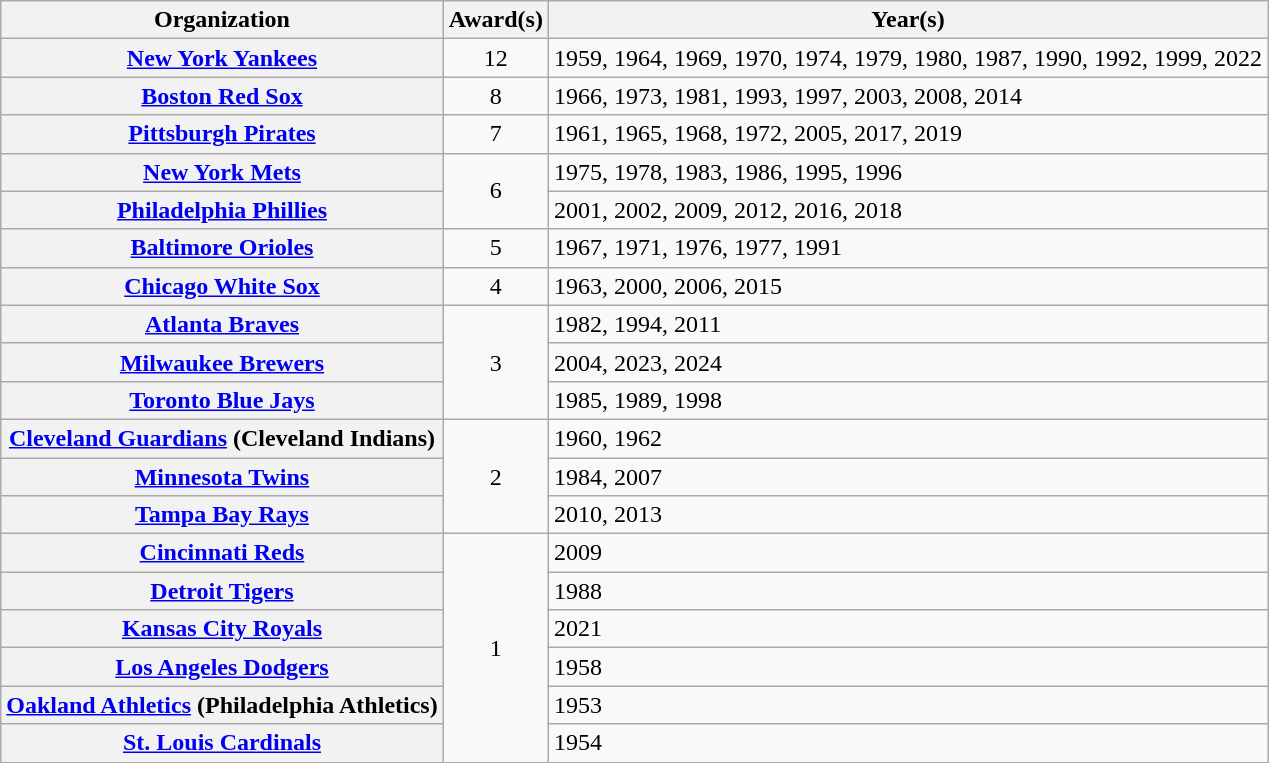<table class="wikitable sortable plainrowheaders" style="text-align:left">
<tr>
<th scope="col">Organization</th>
<th scope="col">Award(s)</th>
<th scope="col">Year(s)</th>
</tr>
<tr>
<th scope="row"><strong><a href='#'>New York Yankees</a></strong></th>
<td style="text-align:center">12</td>
<td>1959, 1964, 1969, 1970, 1974, 1979, 1980, 1987, 1990, 1992, 1999, 2022</td>
</tr>
<tr>
<th scope="row"><strong><a href='#'>Boston Red Sox</a></strong></th>
<td style="text-align:center">8</td>
<td>1966, 1973, 1981, 1993, 1997, 2003, 2008, 2014</td>
</tr>
<tr>
<th scope="row"><strong><a href='#'>Pittsburgh Pirates</a></strong></th>
<td style="text-align:center">7</td>
<td>1961, 1965, 1968, 1972, 2005, 2017, 2019</td>
</tr>
<tr>
<th scope="row"><strong><a href='#'>New York Mets</a></strong></th>
<td style="text-align:center" rowspan="2">6</td>
<td>1975, 1978, 1983, 1986, 1995, 1996</td>
</tr>
<tr>
<th scope="row"><strong><a href='#'>Philadelphia Phillies</a></strong></th>
<td>2001, 2002, 2009, 2012, 2016, 2018</td>
</tr>
<tr>
<th scope="row"><strong><a href='#'>Baltimore Orioles</a></strong></th>
<td style="text-align:center">5</td>
<td>1967, 1971, 1976, 1977, 1991</td>
</tr>
<tr>
<th scope="row"><strong><a href='#'>Chicago White Sox</a></strong></th>
<td style="text-align:center">4</td>
<td>1963, 2000, 2006, 2015</td>
</tr>
<tr>
<th scope="row"><strong><a href='#'>Atlanta Braves</a></strong></th>
<td style="text-align:center" rowspan="3">3</td>
<td>1982, 1994, 2011</td>
</tr>
<tr>
<th scope="row"><strong><a href='#'>Milwaukee Brewers</a></strong></th>
<td>2004, 2023, 2024</td>
</tr>
<tr>
<th scope="row"><strong><a href='#'>Toronto Blue Jays</a></strong></th>
<td>1985, 1989, 1998</td>
</tr>
<tr>
<th scope="row"><strong><a href='#'>Cleveland Guardians</a></strong> (Cleveland Indians)</th>
<td style="text-align:center" rowspan="3">2</td>
<td>1960, 1962</td>
</tr>
<tr>
<th scope="row"><strong><a href='#'>Minnesota Twins</a></strong></th>
<td>1984, 2007</td>
</tr>
<tr>
<th scope="row"><strong><a href='#'>Tampa Bay Rays</a></strong></th>
<td>2010, 2013</td>
</tr>
<tr>
<th scope="row"><strong><a href='#'>Cincinnati Reds</a></strong></th>
<td style="text-align:center" rowspan="6">1</td>
<td>2009</td>
</tr>
<tr>
<th scope="row"><strong><a href='#'>Detroit Tigers</a></strong></th>
<td>1988</td>
</tr>
<tr>
<th scope="row"><strong><a href='#'>Kansas City Royals</a></strong></th>
<td>2021</td>
</tr>
<tr>
<th scope="row"><a href='#'>Los Angeles Dodgers</a></th>
<td>1958</td>
</tr>
<tr>
<th scope="row"><a href='#'>Oakland Athletics</a> (Philadelphia Athletics)</th>
<td>1953</td>
</tr>
<tr>
<th scope="row"><strong><a href='#'>St. Louis Cardinals</a></strong></th>
<td>1954</td>
</tr>
</table>
